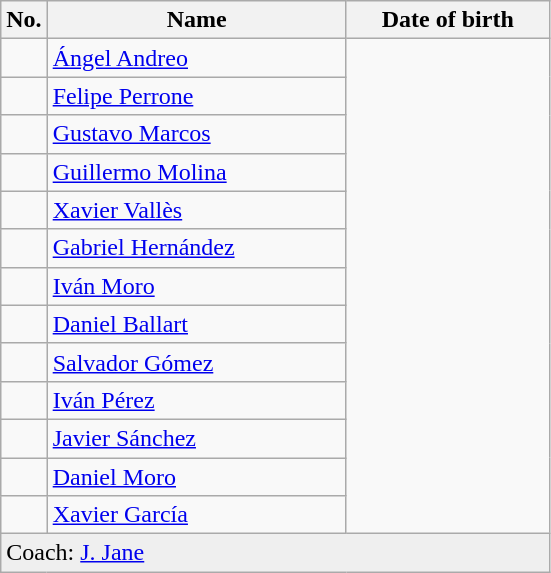<table class=wikitable sortable style=font-size:100%; text-align:center;>
<tr>
<th>No.</th>
<th style=width:12em>Name</th>
<th style=width:8em>Date of birth</th>
</tr>
<tr>
<td></td>
<td align=left><a href='#'>Ángel Andreo</a></td>
</tr>
<tr>
<td></td>
<td align=left><a href='#'>Felipe Perrone</a></td>
</tr>
<tr>
<td></td>
<td align=left><a href='#'>Gustavo Marcos</a></td>
</tr>
<tr>
<td></td>
<td align=left><a href='#'>Guillermo Molina</a></td>
</tr>
<tr>
<td></td>
<td align=left><a href='#'>Xavier Vallès</a></td>
</tr>
<tr>
<td></td>
<td align=left><a href='#'>Gabriel Hernández</a></td>
</tr>
<tr>
<td></td>
<td align=left><a href='#'>Iván Moro</a></td>
</tr>
<tr>
<td></td>
<td align=left><a href='#'>Daniel Ballart</a></td>
</tr>
<tr>
<td></td>
<td align=left><a href='#'>Salvador Gómez</a></td>
</tr>
<tr>
<td></td>
<td align=left><a href='#'>Iván Pérez</a></td>
</tr>
<tr>
<td></td>
<td align=left><a href='#'>Javier Sánchez</a></td>
</tr>
<tr>
<td></td>
<td align=left><a href='#'>Daniel Moro</a></td>
</tr>
<tr>
<td></td>
<td align=left><a href='#'>Xavier García</a></td>
</tr>
<tr style=background:#efefef;>
<td colspan=3 style=text-align:left;>Coach: <a href='#'>J. Jane</a></td>
</tr>
</table>
